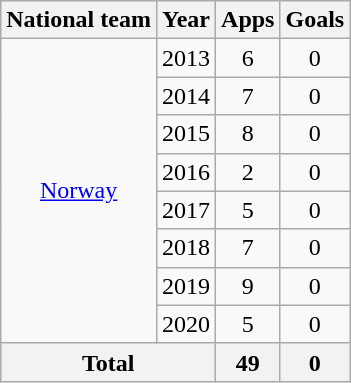<table class="wikitable" style="text-align:center">
<tr>
<th>National team</th>
<th>Year</th>
<th>Apps</th>
<th>Goals</th>
</tr>
<tr>
<td rowspan="8"><a href='#'>Norway</a></td>
<td>2013</td>
<td>6</td>
<td>0</td>
</tr>
<tr>
<td>2014</td>
<td>7</td>
<td>0</td>
</tr>
<tr>
<td>2015</td>
<td>8</td>
<td>0</td>
</tr>
<tr>
<td>2016</td>
<td>2</td>
<td>0</td>
</tr>
<tr>
<td>2017</td>
<td>5</td>
<td>0</td>
</tr>
<tr>
<td>2018</td>
<td>7</td>
<td>0</td>
</tr>
<tr>
<td>2019</td>
<td>9</td>
<td>0</td>
</tr>
<tr>
<td>2020</td>
<td>5</td>
<td>0</td>
</tr>
<tr>
<th colspan="2">Total</th>
<th>49</th>
<th>0</th>
</tr>
</table>
